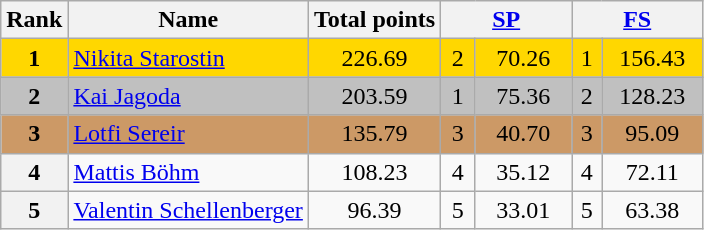<table class="wikitable sortable">
<tr>
<th>Rank</th>
<th>Name</th>
<th>Total points</th>
<th colspan="2" width="80px"><a href='#'>SP</a></th>
<th colspan="2" width="80px"><a href='#'>FS</a></th>
</tr>
<tr bgcolor="gold">
<td align="center"><strong>1</strong></td>
<td><a href='#'>Nikita Starostin</a></td>
<td align="center">226.69</td>
<td align="center">2</td>
<td align="center">70.26</td>
<td align="center">1</td>
<td align="center">156.43</td>
</tr>
<tr bgcolor="silver">
<td align="center"><strong>2</strong></td>
<td><a href='#'>Kai Jagoda</a></td>
<td align="center">203.59</td>
<td align="center">1</td>
<td align="center">75.36</td>
<td align="center">2</td>
<td align="center">128.23</td>
</tr>
<tr bgcolor="cc9966">
<td align="center"><strong>3</strong></td>
<td><a href='#'>Lotfi Sereir</a></td>
<td align="center">135.79</td>
<td align="center">3</td>
<td align="center">40.70</td>
<td align="center">3</td>
<td align="center">95.09</td>
</tr>
<tr>
<th>4</th>
<td><a href='#'>Mattis Böhm</a></td>
<td align="center">108.23</td>
<td align="center">4</td>
<td align="center">35.12</td>
<td align="center">4</td>
<td align="center">72.11</td>
</tr>
<tr>
<th>5</th>
<td><a href='#'>Valentin Schellenberger</a></td>
<td align="center">96.39</td>
<td align="center">5</td>
<td align="center">33.01</td>
<td align="center">5</td>
<td align="center">63.38</td>
</tr>
</table>
